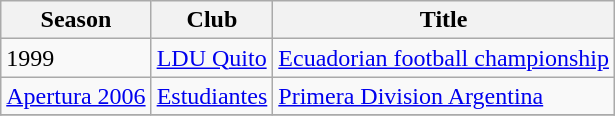<table class="wikitable">
<tr>
<th>Season</th>
<th>Club</th>
<th>Title</th>
</tr>
<tr>
<td>1999</td>
<td><a href='#'>LDU Quito</a></td>
<td><a href='#'>Ecuadorian football championship</a></td>
</tr>
<tr>
<td><a href='#'>Apertura 2006</a></td>
<td><a href='#'>Estudiantes</a></td>
<td><a href='#'>Primera Division Argentina</a></td>
</tr>
<tr>
</tr>
</table>
